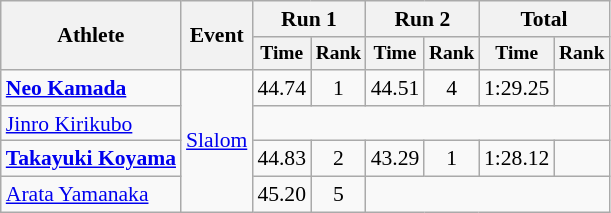<table class="wikitable" style="font-size:90%">
<tr>
<th rowspan=2>Athlete</th>
<th rowspan=2>Event</th>
<th colspan=2>Run 1</th>
<th colspan=2>Run 2</th>
<th colspan=2>Total</th>
</tr>
<tr style="font-size:90%">
<th>Time</th>
<th>Rank</th>
<th>Time</th>
<th>Rank</th>
<th>Time</th>
<th>Rank</th>
</tr>
<tr align=center>
<td align=left><strong><a href='#'>Neo Kamada</a></strong></td>
<td align=left rowspan=4><a href='#'>Slalom</a></td>
<td>44.74</td>
<td>1</td>
<td>44.51</td>
<td>4</td>
<td>1:29.25</td>
<td></td>
</tr>
<tr align=center>
<td align=left><a href='#'>Jinro Kirikubo</a></td>
<td colspan=6></td>
</tr>
<tr align=center>
<td align=left><strong><a href='#'>Takayuki Koyama</a></strong></td>
<td>44.83</td>
<td>2</td>
<td>43.29</td>
<td>1</td>
<td>1:28.12</td>
<td></td>
</tr>
<tr align=center>
<td align=left><a href='#'>Arata Yamanaka</a></td>
<td>45.20</td>
<td>5</td>
<td colspan="4"></td>
</tr>
</table>
